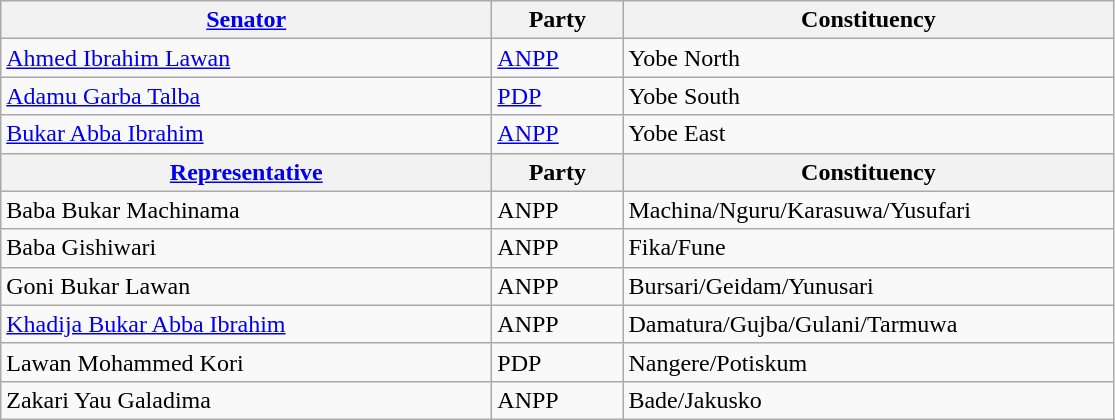<table class="wikitable">
<tr>
<th style="width:20em;"><a href='#'>Senator</a></th>
<th style="width:5em;">Party</th>
<th style="width:20em;">Constituency</th>
</tr>
<tr>
<td><a href='#'>Ahmed Ibrahim Lawan</a></td>
<td><a href='#'>ANPP</a></td>
<td>Yobe North</td>
</tr>
<tr>
<td><a href='#'>Adamu Garba Talba</a></td>
<td><a href='#'>PDP</a></td>
<td>Yobe South</td>
</tr>
<tr>
<td><a href='#'>Bukar Abba Ibrahim</a></td>
<td><a href='#'>ANPP</a></td>
<td>Yobe East</td>
</tr>
<tr>
<th><a href='#'>Representative</a></th>
<th>Party</th>
<th>Constituency</th>
</tr>
<tr>
<td>Baba Bukar Machinama</td>
<td>ANPP</td>
<td>Machina/Nguru/Karasuwa/Yusufari</td>
</tr>
<tr>
<td>Baba Gishiwari</td>
<td>ANPP</td>
<td>Fika/Fune</td>
</tr>
<tr>
<td>Goni Bukar Lawan</td>
<td>ANPP</td>
<td>Bursari/Geidam/Yunusari</td>
</tr>
<tr>
<td><a href='#'>Khadija Bukar Abba Ibrahim</a></td>
<td>ANPP</td>
<td>Damatura/Gujba/Gulani/Tarmuwa</td>
</tr>
<tr>
<td>Lawan Mohammed Kori</td>
<td>PDP</td>
<td>Nangere/Potiskum</td>
</tr>
<tr>
<td>Zakari Yau Galadima</td>
<td>ANPP</td>
<td>Bade/Jakusko</td>
</tr>
</table>
